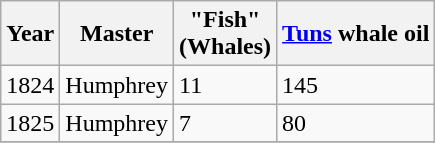<table class="sortable wikitable">
<tr>
<th>Year</th>
<th>Master</th>
<th>"Fish"<br>(Whales)</th>
<th><a href='#'>Tuns</a> whale oil</th>
</tr>
<tr>
<td>1824</td>
<td>Humphrey</td>
<td>11</td>
<td>145</td>
</tr>
<tr>
<td>1825</td>
<td>Humphrey</td>
<td>7</td>
<td>80</td>
</tr>
<tr>
</tr>
</table>
